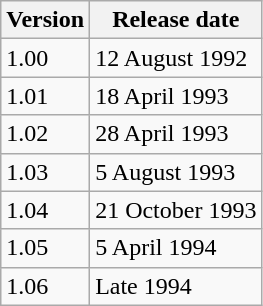<table class="wikitable">
<tr>
<th>Version</th>
<th>Release date</th>
</tr>
<tr>
<td>1.00</td>
<td>12 August 1992</td>
</tr>
<tr>
<td>1.01</td>
<td>18 April 1993</td>
</tr>
<tr>
<td>1.02</td>
<td>28 April 1993</td>
</tr>
<tr>
<td>1.03</td>
<td>5 August 1993</td>
</tr>
<tr>
<td>1.04</td>
<td>21 October 1993</td>
</tr>
<tr>
<td>1.05</td>
<td>5 April 1994</td>
</tr>
<tr>
<td>1.06</td>
<td>Late 1994</td>
</tr>
</table>
